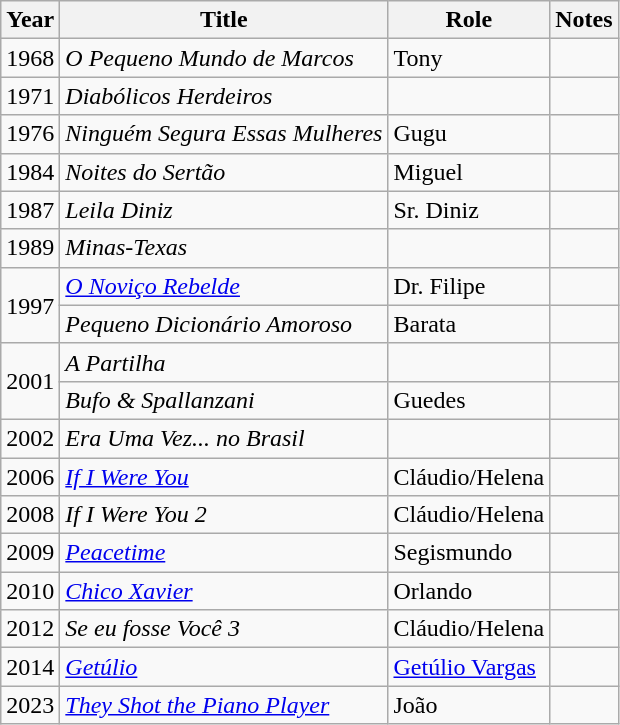<table class="wikitable sortable">
<tr>
<th>Year</th>
<th>Title</th>
<th>Role</th>
<th>Notes</th>
</tr>
<tr>
<td>1968</td>
<td><em>O Pequeno Mundo de Marcos</em></td>
<td>Tony</td>
<td></td>
</tr>
<tr>
<td>1971</td>
<td><em>Diabólicos Herdeiros</em></td>
<td></td>
<td></td>
</tr>
<tr>
<td>1976</td>
<td><em>Ninguém Segura Essas Mulheres</em></td>
<td>Gugu</td>
<td></td>
</tr>
<tr>
<td>1984</td>
<td><em>Noites do Sertão</em></td>
<td>Miguel</td>
<td></td>
</tr>
<tr>
<td>1987</td>
<td><em>Leila Diniz</em></td>
<td>Sr. Diniz</td>
<td></td>
</tr>
<tr>
<td>1989</td>
<td><em>Minas-Texas</em></td>
<td></td>
<td></td>
</tr>
<tr>
<td rowspan="2">1997</td>
<td><em><a href='#'>O Noviço Rebelde</a></em></td>
<td>Dr. Filipe</td>
<td></td>
</tr>
<tr>
<td><em>Pequeno Dicionário Amoroso</em></td>
<td>Barata</td>
<td></td>
</tr>
<tr>
<td rowspan="2">2001</td>
<td><em>A Partilha</em></td>
<td></td>
<td></td>
</tr>
<tr>
<td><em>Bufo & Spallanzani</em></td>
<td>Guedes</td>
<td></td>
</tr>
<tr>
<td>2002</td>
<td><em>Era Uma Vez... no Brasil</em></td>
<td></td>
<td></td>
</tr>
<tr>
<td>2006</td>
<td><em><a href='#'>If I Were You</a></em></td>
<td>Cláudio/Helena</td>
<td></td>
</tr>
<tr>
<td>2008</td>
<td><em>If I Were You 2</em></td>
<td>Cláudio/Helena</td>
<td></td>
</tr>
<tr>
<td>2009</td>
<td><em><a href='#'>Peacetime</a></em></td>
<td>Segismundo</td>
<td></td>
</tr>
<tr>
<td>2010</td>
<td><a href='#'><em>Chico Xavier</em></a></td>
<td>Orlando</td>
<td></td>
</tr>
<tr>
<td>2012</td>
<td><em>Se eu fosse Você 3</em></td>
<td>Cláudio/Helena</td>
<td></td>
</tr>
<tr>
<td>2014</td>
<td><em><a href='#'>Getúlio</a></em></td>
<td><a href='#'>Getúlio Vargas</a></td>
<td></td>
</tr>
<tr>
<td>2023</td>
<td><em><a href='#'>They Shot the Piano Player</a></em></td>
<td>João</td>
<td></td>
</tr>
</table>
